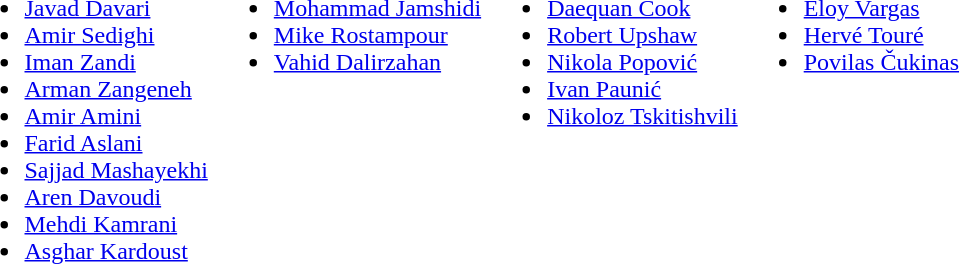<table>
<tr style="vertical-align: top;">
<td><br><ul><li> <a href='#'>Javad Davari</a></li><li> <a href='#'>Amir Sedighi</a></li><li> <a href='#'>Iman Zandi</a></li><li> <a href='#'>Arman Zangeneh</a></li><li> <a href='#'>Amir Amini</a></li><li> <a href='#'>Farid Aslani</a></li><li> <a href='#'>Sajjad Mashayekhi</a></li><li> <a href='#'>Aren Davoudi</a></li><li> <a href='#'>Mehdi Kamrani</a></li><li> <a href='#'>Asghar Kardoust</a></li></ul></td>
<td><br><ul><li> <a href='#'>Mohammad Jamshidi</a></li><li> <a href='#'>Mike Rostampour</a></li><li> <a href='#'>Vahid Dalirzahan</a></li></ul></td>
<td><br><ul><li> <a href='#'>Daequan Cook</a></li><li> <a href='#'>Robert Upshaw</a></li><li> <a href='#'>Nikola Popović</a></li><li> <a href='#'>Ivan Paunić</a></li><li> <a href='#'>Nikoloz Tskitishvili</a></li></ul></td>
<td><br><ul><li> <a href='#'>Eloy Vargas</a></li><li> <a href='#'>Hervé Touré</a></li><li> <a href='#'>Povilas Čukinas</a></li></ul></td>
</tr>
</table>
